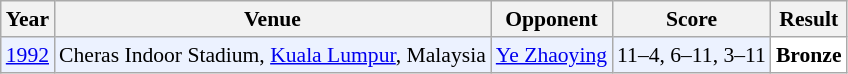<table class="sortable wikitable" style="font-size: 90%;">
<tr>
<th>Year</th>
<th>Venue</th>
<th>Opponent</th>
<th>Score</th>
<th>Result</th>
</tr>
<tr style="background:#ECF2FF">
<td align="center"><a href='#'>1992</a></td>
<td align="left">Cheras Indoor Stadium, <a href='#'>Kuala Lumpur</a>, Malaysia</td>
<td align="left"> <a href='#'>Ye Zhaoying</a></td>
<td align="left">11–4, 6–11, 3–11</td>
<td style="text-align:left; background:white"> <strong>Bronze</strong></td>
</tr>
</table>
